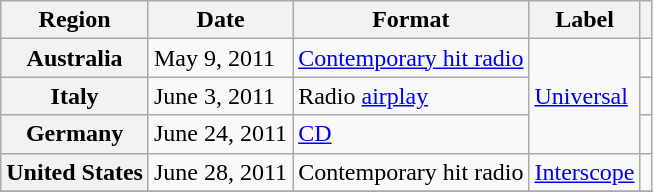<table class="wikitable plainrowheaders">
<tr>
<th scope="col">Region</th>
<th scope="col">Date</th>
<th scope="col">Format</th>
<th scope="col">Label</th>
<th scope="col"></th>
</tr>
<tr>
<th scope="row">Australia</th>
<td>May 9, 2011</td>
<td><a href='#'>Contemporary hit radio</a></td>
<td rowspan="3"><a href='#'>Universal</a></td>
<td></td>
</tr>
<tr>
<th scope="row">Italy</th>
<td>June 3, 2011</td>
<td>Radio <a href='#'>airplay</a></td>
<td></td>
</tr>
<tr>
<th scope="row">Germany</th>
<td>June 24, 2011</td>
<td><a href='#'>CD</a></td>
<td></td>
</tr>
<tr>
<th scope="row">United States</th>
<td>June 28, 2011</td>
<td>Contemporary hit radio</td>
<td><a href='#'>Interscope</a></td>
<td></td>
</tr>
<tr>
</tr>
</table>
